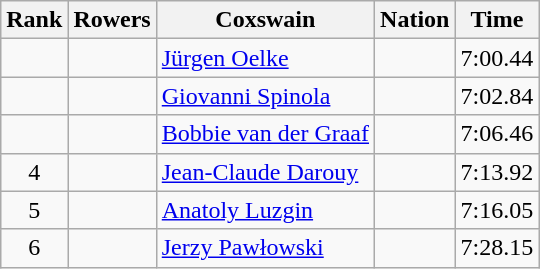<table class="wikitable sortable" style="text-align:center">
<tr>
<th>Rank</th>
<th>Rowers</th>
<th>Coxswain</th>
<th>Nation</th>
<th>Time</th>
</tr>
<tr>
<td></td>
<td align=left></td>
<td align=left><a href='#'>Jürgen Oelke</a></td>
<td align=left></td>
<td>7:00.44</td>
</tr>
<tr>
<td></td>
<td align=left></td>
<td align=left><a href='#'>Giovanni Spinola</a></td>
<td align=left></td>
<td>7:02.84</td>
</tr>
<tr>
<td></td>
<td align=left></td>
<td align=left><a href='#'>Bobbie van der Graaf</a></td>
<td align=left></td>
<td>7:06.46</td>
</tr>
<tr>
<td>4</td>
<td align=left></td>
<td align=left><a href='#'>Jean-Claude Darouy</a></td>
<td align=left></td>
<td>7:13.92</td>
</tr>
<tr>
<td>5</td>
<td align=left></td>
<td align=left><a href='#'>Anatoly Luzgin</a></td>
<td align=left></td>
<td>7:16.05</td>
</tr>
<tr>
<td>6</td>
<td align=left></td>
<td align=left><a href='#'>Jerzy Pawłowski</a></td>
<td align=left></td>
<td>7:28.15</td>
</tr>
</table>
